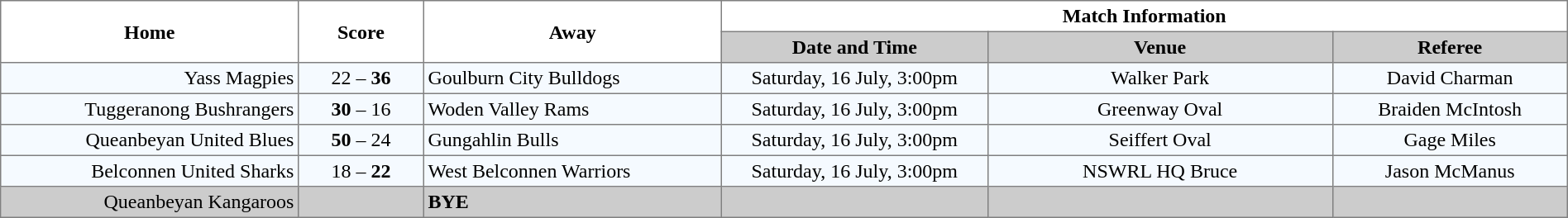<table border="1" cellpadding="3" cellspacing="0" width="100%" style="border-collapse:collapse;  text-align:center;">
<tr>
<th rowspan="2" width="19%">Home</th>
<th rowspan="2" width="8%">Score</th>
<th rowspan="2" width="19%">Away</th>
<th colspan="3">Match Information</th>
</tr>
<tr style="background:#CCCCCC">
<th width="17%">Date and Time</th>
<th width="22%">Venue</th>
<th width="50%">Referee</th>
</tr>
<tr style="text-align:center; background:#f5faff;">
<td align="right">Yass Magpies </td>
<td>22 – <strong>36</strong></td>
<td align="left"> Goulburn City Bulldogs</td>
<td>Saturday, 16 July, 3:00pm</td>
<td>Walker Park</td>
<td>David Charman</td>
</tr>
<tr style="text-align:center; background:#f5faff;">
<td align="right">Tuggeranong Bushrangers </td>
<td><strong>30</strong> – 16</td>
<td align="left"> Woden Valley Rams</td>
<td>Saturday, 16 July, 3:00pm</td>
<td>Greenway Oval</td>
<td>Braiden McIntosh</td>
</tr>
<tr style="text-align:center; background:#f5faff;">
<td align="right">Queanbeyan United Blues </td>
<td><strong>50</strong> – 24</td>
<td align="left"> Gungahlin Bulls</td>
<td>Saturday, 16 July, 3:00pm</td>
<td>Seiffert Oval</td>
<td>Gage Miles</td>
</tr>
<tr style="text-align:center; background:#f5faff;">
<td align="right">Belconnen United Sharks </td>
<td>18 – <strong>22</strong></td>
<td align="left"> West Belconnen Warriors</td>
<td>Saturday, 16 July, 3:00pm</td>
<td>NSWRL HQ Bruce</td>
<td>Jason McManus</td>
</tr>
<tr style="text-align:center; background:#CCCCCC;">
<td align="right">Queanbeyan Kangaroos </td>
<td></td>
<td align="left"><strong>BYE</strong></td>
<td></td>
<td></td>
<td></td>
</tr>
</table>
